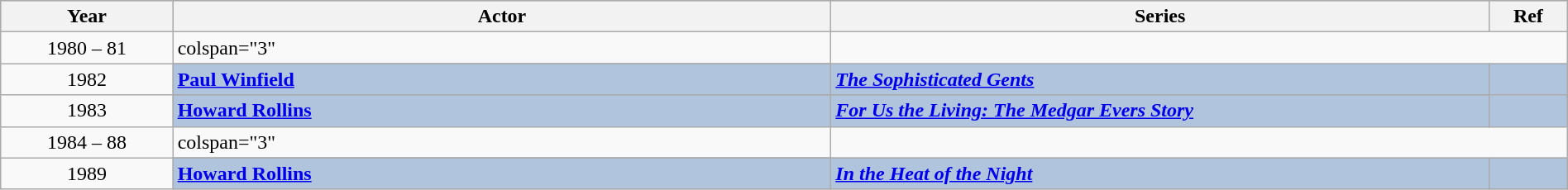<table class="wikitable" style="width:100%;">
<tr style="background:#bebebe;">
<th style="width:11%;">Year</th>
<th style="width:42%;">Actor</th>
<th style="width:42%;">Series</th>
<th style="width:5%;">Ref</th>
</tr>
<tr>
<td align="center">1980 – 81</td>
<td>colspan="3" </td>
</tr>
<tr>
<td rowspan="2" align="center">1982</td>
</tr>
<tr style="background:#B0C4DE">
<td><strong><a href='#'>Paul Winfield</a></strong></td>
<td><strong><em><a href='#'>The Sophisticated Gents</a></em></strong></td>
<td rowspan="2" align="center"></td>
</tr>
<tr>
<td rowspan="2" align="center">1983</td>
</tr>
<tr style="background:#B0C4DE">
<td><strong><a href='#'>Howard Rollins</a></strong></td>
<td><strong><em><a href='#'>For Us the Living: The Medgar Evers Story</a></em></strong></td>
<td align="center"></td>
</tr>
<tr>
<td align="center">1984 – 88</td>
<td>colspan="3" </td>
</tr>
<tr>
<td rowspan="2" align="center">1989</td>
</tr>
<tr style="background:#B0C4DE">
<td><strong><a href='#'>Howard Rollins</a></strong></td>
<td><strong><em><a href='#'>In the Heat of the Night</a></em></strong></td>
<td rowspan="2" align="center"></td>
</tr>
</table>
